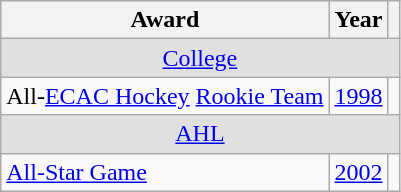<table class="wikitable">
<tr>
<th>Award</th>
<th>Year</th>
<th></th>
</tr>
<tr ALIGN="center" bgcolor="#e0e0e0">
<td colspan="3"><a href='#'>College</a></td>
</tr>
<tr>
<td>All-<a href='#'>ECAC Hockey</a> <a href='#'>Rookie Team</a></td>
<td><a href='#'>1998</a></td>
<td></td>
</tr>
<tr ALIGN="center" bgcolor="#e0e0e0">
<td colspan="3"><a href='#'>AHL</a></td>
</tr>
<tr>
<td><a href='#'>All-Star Game</a></td>
<td><a href='#'>2002</a></td>
<td></td>
</tr>
</table>
